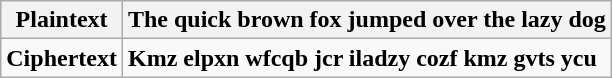<table class="wikitable">
<tr>
<th>Plaintext</th>
<th>The quick brown fox jumped over the lazy dog</th>
</tr>
<tr>
<td><strong>Ciphertext</strong></td>
<td><strong>Kmz elpxn wfcqb jcr iladzy cozf kmz gvts ycu</strong></td>
</tr>
</table>
